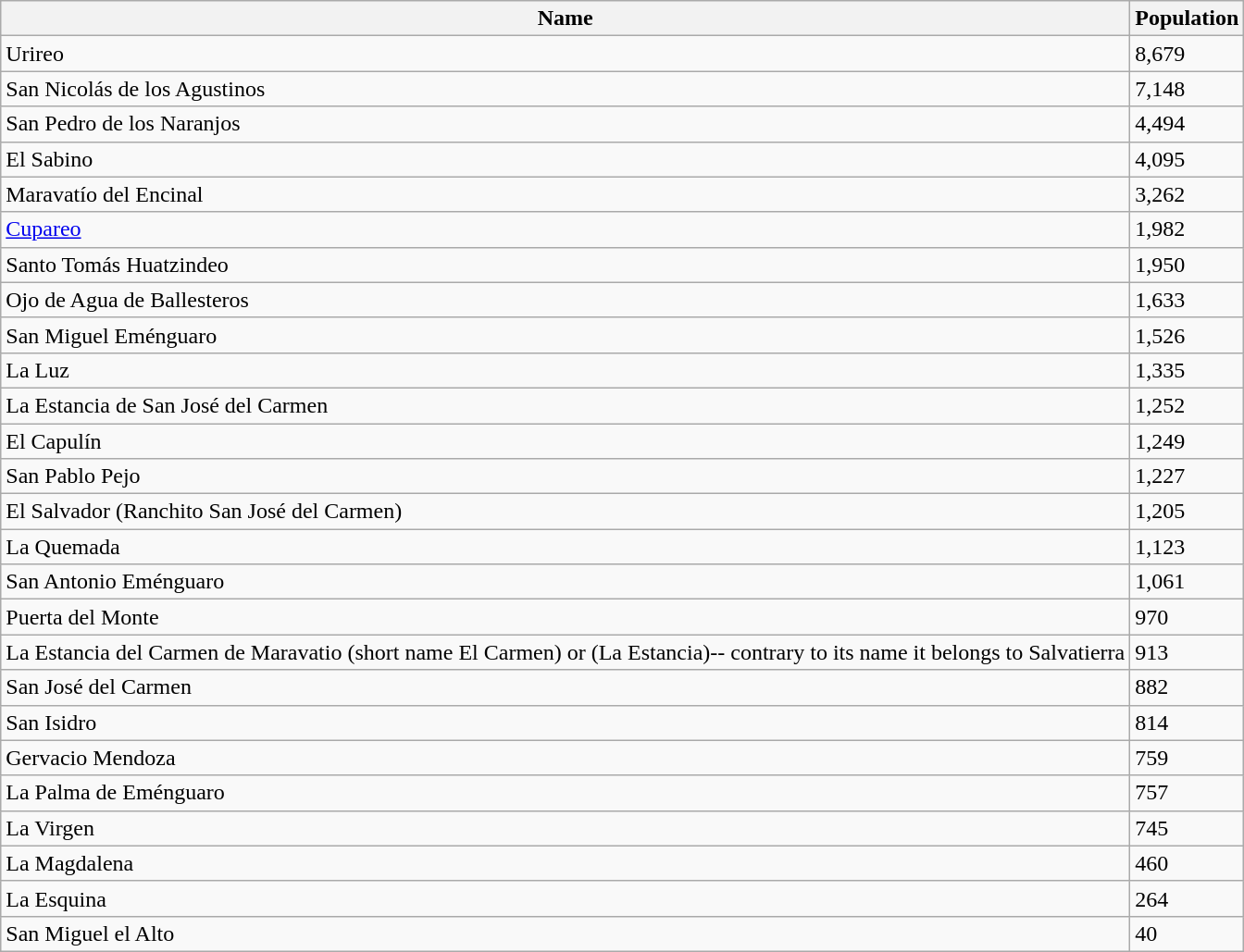<table class="wikitable">
<tr>
<th><strong>Name</strong></th>
<th><strong>Population</strong></th>
</tr>
<tr>
<td>Urireo</td>
<td>8,679</td>
</tr>
<tr San Felipe De Jesus?>
<td>San Nicolás de los Agustinos</td>
<td>7,148</td>
</tr>
<tr>
<td>San Pedro de los Naranjos</td>
<td>4,494</td>
</tr>
<tr>
<td>El Sabino</td>
<td>4,095</td>
</tr>
<tr El Refugio ?>
<td>Maravatío del Encinal</td>
<td>3,262</td>
</tr>
<tr>
<td><a href='#'>Cupareo</a></td>
<td>1,982</td>
</tr>
<tr>
<td>Santo Tomás Huatzindeo</td>
<td>1,950</td>
</tr>
<tr>
<td>Ojo de Agua de Ballesteros</td>
<td>1,633</td>
</tr>
<tr>
<td>San Miguel Eménguaro</td>
<td>1,526</td>
</tr>
<tr>
<td>La Luz</td>
<td>1,335</td>
</tr>
<tr>
<td>La Estancia de San José del Carmen</td>
<td>1,252</td>
</tr>
<tr>
<td>El Capulín</td>
<td>1,249</td>
</tr>
<tr>
<td>San Pablo Pejo</td>
<td>1,227</td>
</tr>
<tr>
<td>El Salvador (Ranchito San José del Carmen)</td>
<td>1,205</td>
</tr>
<tr>
<td>La Quemada</td>
<td>1,123</td>
</tr>
<tr>
<td>San Antonio Eménguaro</td>
<td>1,061</td>
</tr>
<tr>
<td>Puerta del Monte</td>
<td>970</td>
</tr>
<tr>
<td>La Estancia del Carmen de Maravatio (short name El Carmen) or (La Estancia)-- contrary to its name it belongs to Salvatierra</td>
<td>913</td>
</tr>
<tr>
<td>San José del Carmen</td>
<td>882</td>
</tr>
<tr>
<td>San Isidro</td>
<td>814</td>
</tr>
<tr>
<td>Gervacio Mendoza</td>
<td>759</td>
</tr>
<tr>
<td>La Palma de Eménguaro</td>
<td>757</td>
</tr>
<tr>
<td>La Virgen</td>
<td>745</td>
</tr>
<tr>
<td>La Magdalena</td>
<td>460</td>
</tr>
<tr>
<td>La Esquina</td>
<td>264</td>
</tr>
<tr>
<td>San Miguel el Alto</td>
<td>40</td>
</tr>
</table>
